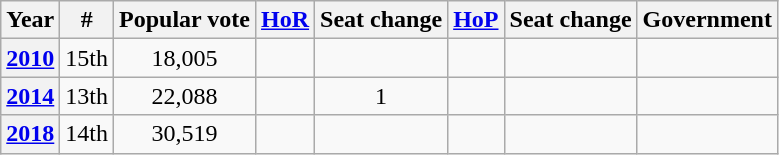<table class="wikitable" style="text-align: center;">
<tr>
<th>Year</th>
<th>#</th>
<th>Popular vote</th>
<th><a href='#'>HoR</a></th>
<th>Seat change</th>
<th><a href='#'>HoP</a></th>
<th>Seat change</th>
<th>Government</th>
</tr>
<tr>
<th><a href='#'>2010</a></th>
<td>15th</td>
<td align=center>18,005</td>
<td></td>
<td></td>
<td></td>
<td></td>
<td></td>
</tr>
<tr>
<th><a href='#'>2014</a></th>
<td>13th</td>
<td align=center>22,088</td>
<td></td>
<td> 1</td>
<td></td>
<td></td>
<td></td>
</tr>
<tr>
<th><a href='#'>2018</a></th>
<td>14th</td>
<td align=center>30,519</td>
<td></td>
<td></td>
<td></td>
<td></td>
<td></td>
</tr>
</table>
